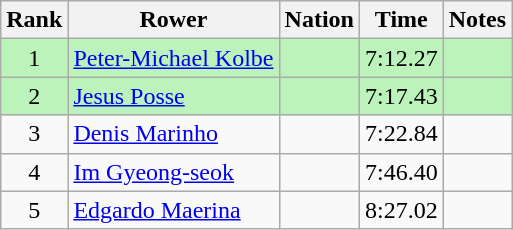<table class="wikitable sortable" style="text-align:center">
<tr>
<th>Rank</th>
<th>Rower</th>
<th>Nation</th>
<th>Time</th>
<th>Notes</th>
</tr>
<tr bgcolor=bbf3bb>
<td>1</td>
<td data-sort-value="Kolbe, Peter-Michael" align=left><a href='#'>Peter-Michael Kolbe</a></td>
<td align=left></td>
<td>7:12.27</td>
<td></td>
</tr>
<tr bgcolor=bbf3bb>
<td>2</td>
<td data-sort-value="Posse, Jesus" align=left><a href='#'>Jesus Posse</a></td>
<td align=left></td>
<td>7:17.43</td>
<td></td>
</tr>
<tr>
<td>3</td>
<td data-sort-value="Marinho, Denis" align=left><a href='#'>Denis Marinho</a></td>
<td align=left></td>
<td>7:22.84</td>
<td></td>
</tr>
<tr>
<td>4</td>
<td align=left><a href='#'>Im Gyeong-seok</a></td>
<td align=left></td>
<td>7:46.40</td>
<td></td>
</tr>
<tr>
<td>5</td>
<td data-sort-value="Maerina, Edgardo" align=left><a href='#'>Edgardo Maerina</a></td>
<td align=left></td>
<td>8:27.02</td>
<td></td>
</tr>
</table>
